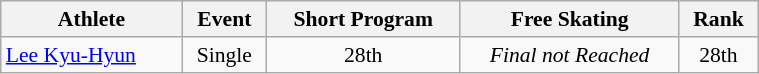<table class=wikitable style="font-size:90%; text-align:center; width:40%">
<tr>
<th>Athlete</th>
<th>Event</th>
<th>Short Program</th>
<th>Free Skating</th>
<th>Rank</th>
</tr>
<tr>
<td rowspan=1 align=left><a href='#'>Lee Kyu-Hyun</a></td>
<td>Single</td>
<td>28th</td>
<td><em>Final not Reached</em></td>
<td>28th</td>
</tr>
</table>
